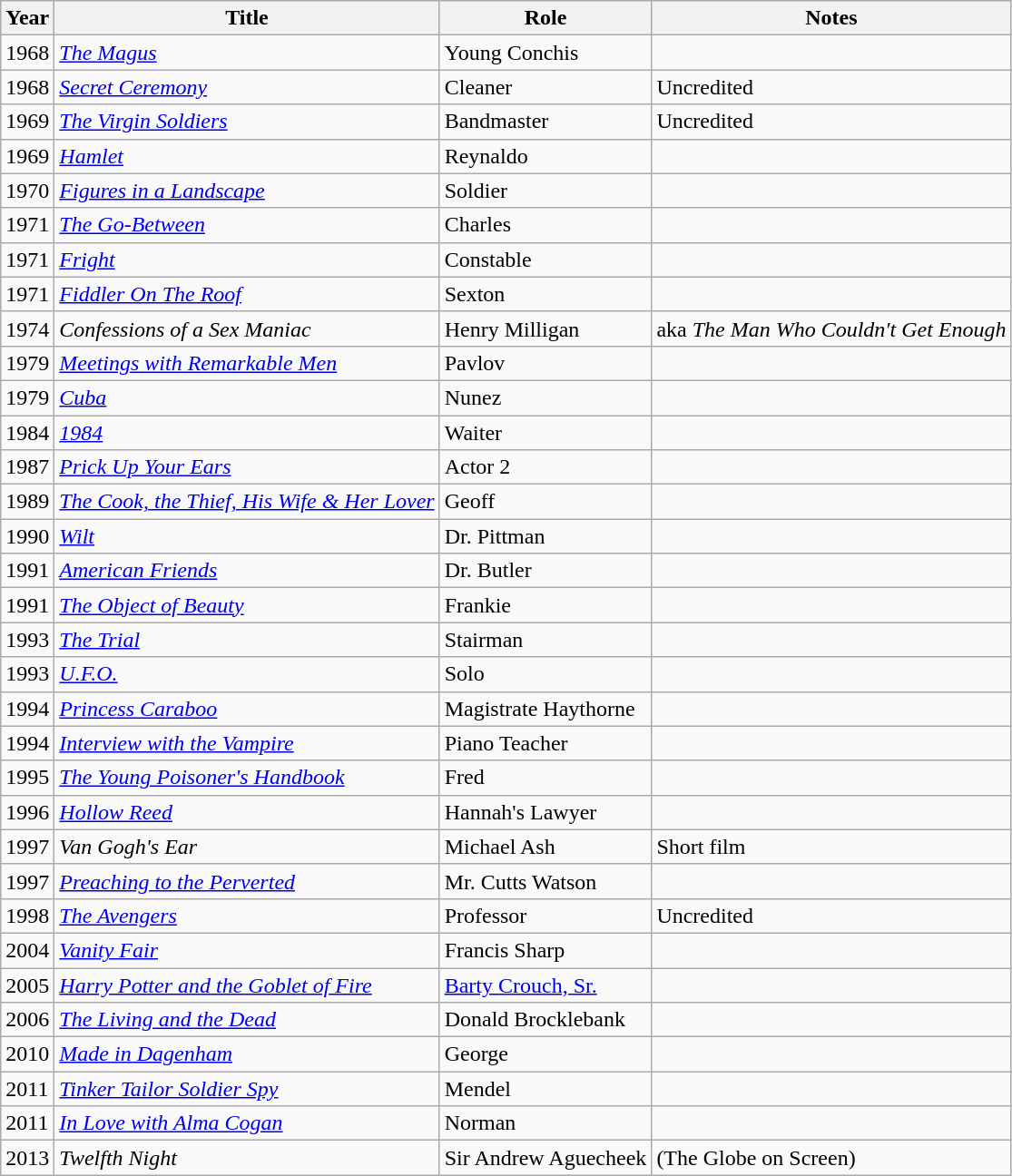<table class="wikitable sortable">
<tr>
<th>Year</th>
<th>Title</th>
<th>Role</th>
<th class="unsortable">Notes</th>
</tr>
<tr>
<td>1968</td>
<td><em><a href='#'>The Magus</a></em></td>
<td>Young Conchis</td>
<td></td>
</tr>
<tr>
<td>1968</td>
<td><em><a href='#'>Secret Ceremony</a></em></td>
<td>Cleaner</td>
<td>Uncredited</td>
</tr>
<tr>
<td>1969</td>
<td><em><a href='#'>The Virgin Soldiers</a></em></td>
<td>Bandmaster</td>
<td>Uncredited</td>
</tr>
<tr>
<td>1969</td>
<td><em><a href='#'>Hamlet</a></em></td>
<td>Reynaldo</td>
<td></td>
</tr>
<tr>
<td>1970</td>
<td><em><a href='#'>Figures in a Landscape</a></em></td>
<td>Soldier</td>
<td></td>
</tr>
<tr>
<td>1971</td>
<td><em><a href='#'>The Go-Between</a></em></td>
<td>Charles</td>
<td></td>
</tr>
<tr>
<td>1971</td>
<td><em><a href='#'>Fright</a></em></td>
<td>Constable</td>
<td></td>
</tr>
<tr>
<td>1971</td>
<td><em><a href='#'>Fiddler On The Roof</a></em></td>
<td>Sexton</td>
<td></td>
</tr>
<tr>
<td>1974</td>
<td><em>Confessions of a Sex Maniac</em></td>
<td>Henry Milligan</td>
<td>aka <em>The Man Who Couldn't Get Enough</em></td>
</tr>
<tr>
<td>1979</td>
<td><em><a href='#'>Meetings with Remarkable Men</a></em></td>
<td>Pavlov</td>
<td></td>
</tr>
<tr>
<td>1979</td>
<td><em><a href='#'>Cuba</a></em></td>
<td>Nunez</td>
<td></td>
</tr>
<tr>
<td>1984</td>
<td><em><a href='#'>1984</a></em></td>
<td>Waiter</td>
<td></td>
</tr>
<tr>
<td>1987</td>
<td><em><a href='#'>Prick Up Your Ears</a></em></td>
<td>Actor 2</td>
<td></td>
</tr>
<tr>
<td>1989</td>
<td><em><a href='#'>The Cook, the Thief, His Wife & Her Lover</a></em></td>
<td>Geoff</td>
<td></td>
</tr>
<tr>
<td>1990</td>
<td><em><a href='#'>Wilt</a></em></td>
<td>Dr. Pittman</td>
<td></td>
</tr>
<tr>
<td>1991</td>
<td><em><a href='#'>American Friends</a></em></td>
<td>Dr. Butler</td>
<td></td>
</tr>
<tr>
<td>1991</td>
<td><em><a href='#'>The Object of Beauty</a></em></td>
<td>Frankie</td>
<td></td>
</tr>
<tr>
<td>1993</td>
<td><em><a href='#'>The Trial</a></em></td>
<td>Stairman</td>
<td></td>
</tr>
<tr>
<td>1993</td>
<td><em><a href='#'>U.F.O.</a></em></td>
<td>Solo</td>
<td></td>
</tr>
<tr>
<td>1994</td>
<td><em><a href='#'>Princess Caraboo</a></em></td>
<td>Magistrate Haythorne</td>
<td></td>
</tr>
<tr>
<td>1994</td>
<td><em><a href='#'>Interview with the Vampire</a></em></td>
<td>Piano Teacher</td>
<td></td>
</tr>
<tr>
<td>1995</td>
<td><em><a href='#'>The Young Poisoner's Handbook</a></em></td>
<td>Fred</td>
<td></td>
</tr>
<tr>
<td>1996</td>
<td><em><a href='#'>Hollow Reed</a></em></td>
<td>Hannah's Lawyer</td>
<td></td>
</tr>
<tr>
<td>1997</td>
<td><em>Van Gogh's Ear</em></td>
<td>Michael Ash</td>
<td>Short film</td>
</tr>
<tr>
<td>1997</td>
<td><em><a href='#'>Preaching to the Perverted</a></em></td>
<td>Mr. Cutts Watson</td>
<td></td>
</tr>
<tr>
<td>1998</td>
<td><a href='#'><em>The Avengers</em></a></td>
<td>Professor</td>
<td>Uncredited</td>
</tr>
<tr>
<td>2004</td>
<td><em><a href='#'>Vanity Fair</a></em></td>
<td>Francis Sharp</td>
<td></td>
</tr>
<tr>
<td>2005</td>
<td><em><a href='#'>Harry Potter and the Goblet of Fire</a></em></td>
<td><a href='#'>Barty Crouch, Sr.</a></td>
<td></td>
</tr>
<tr>
<td>2006</td>
<td><em><a href='#'>The Living and the Dead</a></em></td>
<td>Donald Brocklebank</td>
<td></td>
</tr>
<tr>
<td>2010</td>
<td><em><a href='#'>Made in Dagenham</a></em></td>
<td>George</td>
<td></td>
</tr>
<tr>
<td>2011</td>
<td><em><a href='#'>Tinker Tailor Soldier Spy</a></em></td>
<td>Mendel</td>
<td></td>
</tr>
<tr>
<td>2011</td>
<td><em><a href='#'>In Love with Alma Cogan</a></em></td>
<td>Norman</td>
<td></td>
</tr>
<tr>
<td>2013</td>
<td><em>Twelfth Night</em></td>
<td>Sir Andrew Aguecheek</td>
<td>(The Globe on Screen)</td>
</tr>
</table>
